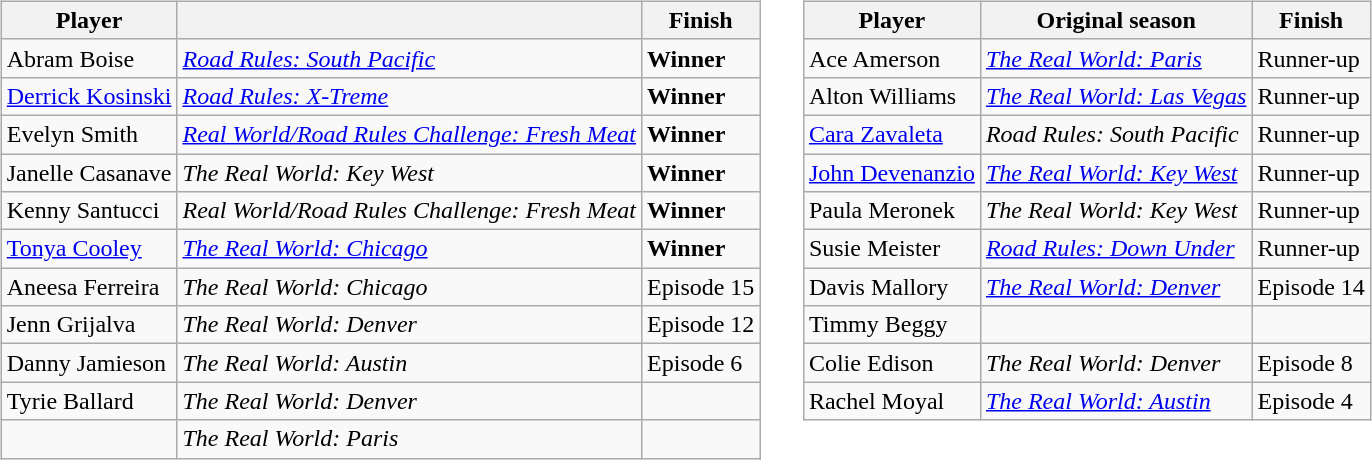<table>
<tr>
<td valign="top"><br><table class="wikitable sortable">
<tr>
<th>Player</th>
<th></th>
<th>Finish</th>
</tr>
<tr>
<td>Abram Boise</td>
<td><em><a href='#'>Road Rules: South Pacific</a></em></td>
<td><strong>Winner</strong></td>
</tr>
<tr>
<td nowrap><a href='#'>Derrick Kosinski</a></td>
<td><em><a href='#'>Road Rules: X-Treme</a></em></td>
<td><strong>Winner</strong></td>
</tr>
<tr>
<td>Evelyn Smith</td>
<td nowrap><em><a href='#'>Real World/Road Rules Challenge: Fresh Meat</a></em></td>
<td><strong>Winner</strong></td>
</tr>
<tr>
<td>Janelle Casanave</td>
<td><em>The Real World: Key West</em></td>
<td><strong>Winner</strong></td>
</tr>
<tr>
<td>Kenny Santucci</td>
<td><em>Real World/Road Rules Challenge: Fresh Meat</em></td>
<td><strong>Winner</strong></td>
</tr>
<tr>
<td><a href='#'>Tonya Cooley</a></td>
<td><em><a href='#'>The Real World: Chicago</a></em></td>
<td><strong>Winner</strong></td>
</tr>
<tr>
<td>Aneesa Ferreira</td>
<td><em>The Real World: Chicago</em></td>
<td>Episode 15</td>
</tr>
<tr>
<td>Jenn Grijalva</td>
<td><em>The Real World: Denver</em></td>
<td>Episode 12</td>
</tr>
<tr>
<td>Danny Jamieson</td>
<td><em>The Real World: Austin</em></td>
<td>Episode 6</td>
</tr>
<tr>
<td>Tyrie Ballard</td>
<td><em>The Real World: Denver</em></td>
<td></td>
</tr>
<tr>
<td></td>
<td><em>The Real World: Paris</em></td>
<td></td>
</tr>
</table>
</td>
<td> </td>
<td valign="top"><br><table class="wikitable sortable">
<tr>
<th>Player</th>
<th>Original season</th>
<th>Finish</th>
</tr>
<tr>
<td>Ace Amerson</td>
<td><em><a href='#'>The Real World: Paris</a></em></td>
<td>Runner-up</td>
</tr>
<tr>
<td>Alton Williams</td>
<td><em><a href='#'>The Real World: Las Vegas</a></em></td>
<td>Runner-up</td>
</tr>
<tr>
<td><a href='#'>Cara Zavaleta</a></td>
<td><em>Road Rules: South Pacific</em></td>
<td>Runner-up</td>
</tr>
<tr>
<td nowrap><a href='#'>John Devenanzio</a></td>
<td><em><a href='#'>The Real World: Key West</a></em></td>
<td>Runner-up</td>
</tr>
<tr>
<td>Paula Meronek</td>
<td><em>The Real World: Key West</em></td>
<td>Runner-up</td>
</tr>
<tr>
<td>Susie Meister</td>
<td><em><a href='#'>Road Rules: Down Under</a></em></td>
<td>Runner-up</td>
</tr>
<tr>
<td>Davis Mallory</td>
<td><em><a href='#'>The Real World: Denver</a></em></td>
<td>Episode 14</td>
</tr>
<tr>
<td>Timmy Beggy</td>
<td></td>
<td></td>
</tr>
<tr>
<td>Colie Edison</td>
<td><em>The Real World: Denver</em></td>
<td>Episode 8</td>
</tr>
<tr>
<td>Rachel Moyal</td>
<td><em><a href='#'>The Real World: Austin</a></em></td>
<td>Episode 4</td>
</tr>
</table>
</td>
</tr>
</table>
